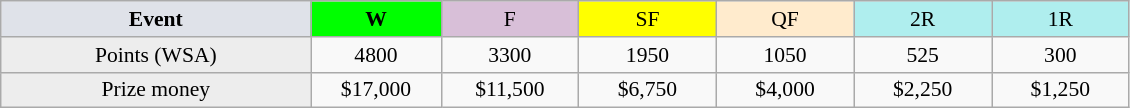<table class=wikitable style=font-size:90%;text-align:center>
<tr>
<td width=200 colspan=1 bgcolor=#dfe2e9><strong>Event</strong></td>
<td width=80 bgcolor=lime><strong>W</strong></td>
<td width=85 bgcolor=#D8BFD8>F</td>
<td width=85 bgcolor=#FFFF00>SF</td>
<td width=85 bgcolor=#ffebcd>QF</td>
<td width=85 bgcolor=#afeeee>2R</td>
<td width=85 bgcolor=#afeeee>1R</td>
</tr>
<tr>
<td bgcolor=#EDEDED>Points (WSA)</td>
<td>4800</td>
<td>3300</td>
<td>1950</td>
<td>1050</td>
<td>525</td>
<td>300</td>
</tr>
<tr>
<td bgcolor=#EDEDED>Prize money</td>
<td>$17,000</td>
<td>$11,500</td>
<td>$6,750</td>
<td>$4,000</td>
<td>$2,250</td>
<td>$1,250</td>
</tr>
</table>
